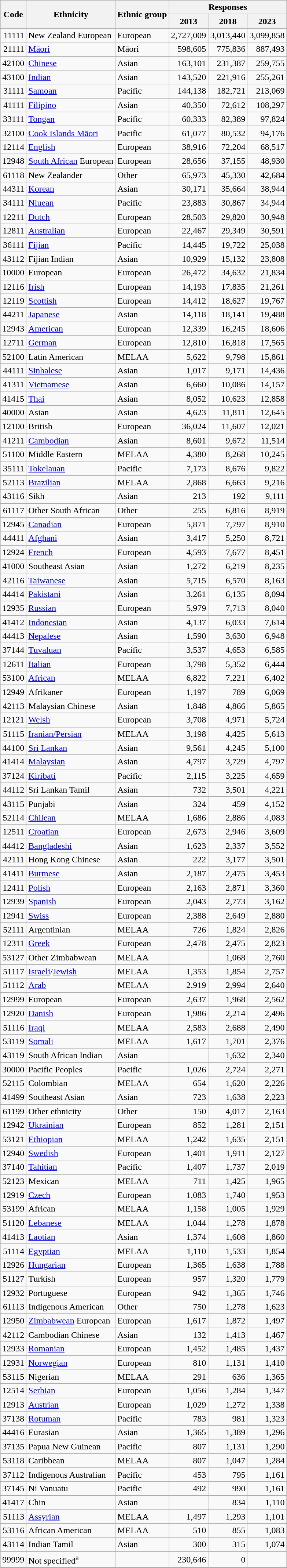<table class="wikitable sortable" style="text-align:right;">
<tr>
<th rowspan=2>Code</th>
<th rowspan=2>Ethnicity</th>
<th rowspan=2>Ethnic group</th>
<th colspan="3">Responses</th>
</tr>
<tr>
<th>2013</th>
<th>2018</th>
<th>2023</th>
</tr>
<tr>
<td>11111</td>
<td style="text-align:left;">New Zealand European</td>
<td style="text-align:left;">European</td>
<td>2,727,009</td>
<td>3,013,440</td>
<td>3,099,858</td>
</tr>
<tr>
<td>21111</td>
<td style="text-align:left;"><a href='#'>Māori</a></td>
<td style="text-align:left;">Māori</td>
<td>598,605</td>
<td>775,836</td>
<td>887,493</td>
</tr>
<tr>
<td>42100</td>
<td style="text-align:left;"><a href='#'>Chinese</a> </td>
<td style="text-align:left;">Asian</td>
<td>163,101</td>
<td>231,387</td>
<td>259,755</td>
</tr>
<tr>
<td>43100</td>
<td style="text-align:left;"><a href='#'>Indian</a> </td>
<td style="text-align:left;">Asian</td>
<td>143,520</td>
<td>221,916</td>
<td>255,261</td>
</tr>
<tr>
<td>31111</td>
<td style="text-align:left;"><a href='#'>Samoan</a></td>
<td style="text-align:left;">Pacific</td>
<td>144,138</td>
<td>182,721</td>
<td>213,069</td>
</tr>
<tr>
<td>41111</td>
<td style="text-align:left;"><a href='#'>Filipino</a></td>
<td style="text-align:left;">Asian</td>
<td>40,350</td>
<td>72,612</td>
<td>108,297</td>
</tr>
<tr>
<td>33111</td>
<td style="text-align:left;"><a href='#'>Tongan</a></td>
<td style="text-align:left;">Pacific</td>
<td>60,333</td>
<td>82,389</td>
<td>97,824</td>
</tr>
<tr>
<td>32100</td>
<td style="text-align:left;"><a href='#'>Cook Islands Māori</a> </td>
<td style="text-align:left;">Pacific</td>
<td>61,077</td>
<td>80,532</td>
<td>94,176</td>
</tr>
<tr>
<td>12114</td>
<td style="text-align:left;"><a href='#'>English</a></td>
<td style="text-align:left;">European</td>
<td>38,916</td>
<td>72,204</td>
<td>68,517</td>
</tr>
<tr>
<td>12948</td>
<td style="text-align:left;"><a href='#'>South African</a> European</td>
<td style="text-align:left;">European</td>
<td>28,656</td>
<td>37,155</td>
<td>48,930</td>
</tr>
<tr>
<td>61118</td>
<td style="text-align:left;">New Zealander</td>
<td style="text-align:left;">Other</td>
<td>65,973</td>
<td>45,330</td>
<td>42,684</td>
</tr>
<tr>
<td>44311</td>
<td style="text-align:left;"><a href='#'>Korean</a></td>
<td style="text-align:left;">Asian</td>
<td>30,171</td>
<td>35,664</td>
<td>38,944</td>
</tr>
<tr>
<td>34111</td>
<td style="text-align:left;"><a href='#'>Niuean</a></td>
<td style="text-align:left;">Pacific</td>
<td>23,883</td>
<td>30,867</td>
<td>34,944</td>
</tr>
<tr>
<td>12211</td>
<td style="text-align:left;"><a href='#'>Dutch</a></td>
<td style="text-align:left;">European</td>
<td>28,503</td>
<td>29,820</td>
<td>30,948</td>
</tr>
<tr>
<td>12811</td>
<td style="text-align:left;"><a href='#'>Australian</a></td>
<td style="text-align:left;">European</td>
<td>22,467</td>
<td>29,349</td>
<td>30,591</td>
</tr>
<tr>
<td>36111</td>
<td style="text-align:left;"><a href='#'>Fijian</a></td>
<td style="text-align:left;">Pacific</td>
<td>14,445</td>
<td>19,722</td>
<td>25,038</td>
</tr>
<tr>
<td>43112</td>
<td style="text-align:left;">Fijian Indian</td>
<td style="text-align:left;">Asian</td>
<td>10,929</td>
<td>15,132</td>
<td>23,808</td>
</tr>
<tr>
<td>10000</td>
<td style="text-align:left;">European </td>
<td style="text-align:left;">European</td>
<td>26,472</td>
<td>34,632</td>
<td>21,834</td>
</tr>
<tr>
<td>12116</td>
<td style="text-align:left;"><a href='#'>Irish</a></td>
<td style="text-align:left;">European</td>
<td>14,193</td>
<td>17,835</td>
<td>21,261</td>
</tr>
<tr>
<td>12119</td>
<td style="text-align:left;"><a href='#'>Scottish</a></td>
<td style="text-align:left;">European</td>
<td>14,412</td>
<td>18,627</td>
<td>19,767</td>
</tr>
<tr>
<td>44211</td>
<td style="text-align:left;"><a href='#'>Japanese</a></td>
<td style="text-align:left;">Asian</td>
<td>14,118</td>
<td>18,141</td>
<td>19,488</td>
</tr>
<tr>
<td>12943</td>
<td style="text-align:left;"><a href='#'>American</a></td>
<td style="text-align:left;">European</td>
<td>12,339</td>
<td>16,245</td>
<td>18,606</td>
</tr>
<tr>
<td>12711</td>
<td style="text-align:left;"><a href='#'>German</a></td>
<td style="text-align:left;">European</td>
<td>12,810</td>
<td>16,818</td>
<td>17,565</td>
</tr>
<tr>
<td>52100</td>
<td style="text-align:left;">Latin American </td>
<td style="text-align:left;">MELAA</td>
<td>5,622</td>
<td>9,798</td>
<td>15,861</td>
</tr>
<tr>
<td>44111</td>
<td style="text-align:left;"><a href='#'>Sinhalese</a></td>
<td style="text-align:left;">Asian</td>
<td>1,017</td>
<td>9,171</td>
<td>14,436</td>
</tr>
<tr>
<td>41311</td>
<td style="text-align:left;"><a href='#'>Vietnamese</a></td>
<td style="text-align:left;">Asian</td>
<td>6,660</td>
<td>10,086</td>
<td>14,157</td>
</tr>
<tr>
<td>41415</td>
<td style="text-align:left;"><a href='#'>Thai</a></td>
<td style="text-align:left;">Asian</td>
<td>8,052</td>
<td>10,623</td>
<td>12,858</td>
</tr>
<tr>
<td>40000</td>
<td style="text-align:left;">Asian </td>
<td style="text-align:left;">Asian</td>
<td>4,623</td>
<td>11,811</td>
<td>12,645</td>
</tr>
<tr>
<td>12100</td>
<td style="text-align:left;">British </td>
<td style="text-align:left;">European</td>
<td>36,024</td>
<td>11,607</td>
<td>12,021</td>
</tr>
<tr>
<td>41211</td>
<td style="text-align:left;"><a href='#'>Cambodian</a></td>
<td style="text-align:left;">Asian</td>
<td>8,601</td>
<td>9,672</td>
<td>11,514</td>
</tr>
<tr>
<td>51100</td>
<td style="text-align:left;">Middle Eastern </td>
<td style="text-align:left;">MELAA</td>
<td>4,380</td>
<td>8,268</td>
<td>10,245</td>
</tr>
<tr>
<td>35111</td>
<td style="text-align:left;"><a href='#'>Tokelauan</a></td>
<td style="text-align:left;">Pacific</td>
<td>7,173</td>
<td>8,676</td>
<td>9,822</td>
</tr>
<tr>
<td>52113</td>
<td style="text-align:left;"><a href='#'>Brazilian</a></td>
<td style="text-align:left;">MELAA</td>
<td>2,868</td>
<td>6,663</td>
<td>9,216</td>
</tr>
<tr>
<td>43116</td>
<td style="text-align:left;">Sikh</td>
<td style="text-align:left;">Asian</td>
<td>213</td>
<td>192</td>
<td>9,111</td>
</tr>
<tr>
<td>61117</td>
<td style="text-align:left;">Other South African</td>
<td style="text-align:left;">Other</td>
<td>255</td>
<td>6,816</td>
<td>8,919</td>
</tr>
<tr>
<td>12945</td>
<td style="text-align:left;"><a href='#'>Canadian</a></td>
<td style="text-align:left;">European</td>
<td>5,871</td>
<td>7,797</td>
<td>8,910</td>
</tr>
<tr>
<td>44411</td>
<td style="text-align:left;"><a href='#'>Afghani</a></td>
<td style="text-align:left;">Asian</td>
<td>3,417</td>
<td>5,250</td>
<td>8,721</td>
</tr>
<tr>
<td>12924</td>
<td style="text-align:left;"><a href='#'>French</a></td>
<td style="text-align:left;">European</td>
<td>4,593</td>
<td>7,677</td>
<td>8,451</td>
</tr>
<tr>
<td>41000</td>
<td style="text-align:left;">Southeast Asian </td>
<td style="text-align:left;">Asian</td>
<td>1,272</td>
<td>6,219</td>
<td>8,235</td>
</tr>
<tr>
<td>42116</td>
<td style="text-align:left;"><a href='#'>Taiwanese</a></td>
<td style="text-align:left;">Asian</td>
<td>5,715</td>
<td>6,570</td>
<td>8,163</td>
</tr>
<tr>
<td>44414</td>
<td style="text-align:left;"><a href='#'>Pakistani</a></td>
<td style="text-align:left;">Asian</td>
<td>3,261</td>
<td>6,135</td>
<td>8,094</td>
</tr>
<tr>
<td>12935</td>
<td style="text-align:left;"><a href='#'>Russian</a></td>
<td style="text-align:left;">European</td>
<td>5,979</td>
<td>7,713</td>
<td>8,040</td>
</tr>
<tr>
<td>41412</td>
<td style="text-align:left;"><a href='#'>Indonesian</a></td>
<td style="text-align:left;">Asian</td>
<td>4,137</td>
<td>6,033</td>
<td>7,614</td>
</tr>
<tr>
<td>44413</td>
<td style="text-align:left;"><a href='#'>Nepalese</a></td>
<td style="text-align:left;">Asian</td>
<td>1,590</td>
<td>3,630</td>
<td>6,948</td>
</tr>
<tr>
<td>37144</td>
<td style="text-align:left;"><a href='#'>Tuvaluan</a></td>
<td style="text-align:left;">Pacific</td>
<td>3,537</td>
<td>4,653</td>
<td>6,585</td>
</tr>
<tr>
<td>12611</td>
<td style="text-align:left;"><a href='#'>Italian</a></td>
<td style="text-align:left;">European</td>
<td>3,798</td>
<td>5,352</td>
<td>6,444</td>
</tr>
<tr>
<td>53100</td>
<td style="text-align:left;"><a href='#'>African</a> </td>
<td style="text-align:left;">MELAA</td>
<td>6,822</td>
<td>7,221</td>
<td>6,402</td>
</tr>
<tr>
<td>12949</td>
<td style="text-align:left;">Afrikaner</td>
<td style="text-align:left;">European</td>
<td>1,197</td>
<td>789</td>
<td>6,069</td>
</tr>
<tr>
<td>42113</td>
<td style="text-align:left;">Malaysian Chinese</td>
<td style="text-align:left;">Asian</td>
<td>1,848</td>
<td>4,866</td>
<td>5,865</td>
</tr>
<tr>
<td>12121</td>
<td style="text-align:left;"><a href='#'>Welsh</a></td>
<td style="text-align:left;">European</td>
<td>3,708</td>
<td>4,971</td>
<td>5,724</td>
</tr>
<tr>
<td>51115</td>
<td style="text-align:left;"><a href='#'>Iranian/Persian</a></td>
<td style="text-align:left;">MELAA</td>
<td>3,198</td>
<td>4,425</td>
<td>5,613</td>
</tr>
<tr>
<td>44100</td>
<td style="text-align:left;"><a href='#'>Sri Lankan</a> </td>
<td style="text-align:left;">Asian</td>
<td>9,561</td>
<td>4,245</td>
<td>5,100</td>
</tr>
<tr>
<td>41414</td>
<td style="text-align:left;"><a href='#'>Malaysian</a></td>
<td style="text-align:left;">Asian</td>
<td>4,797</td>
<td>3,729</td>
<td>4,797</td>
</tr>
<tr>
<td>37124</td>
<td style="text-align:left;"><a href='#'>Kiribati</a></td>
<td style="text-align:left;">Pacific</td>
<td>2,115</td>
<td>3,225</td>
<td>4,659</td>
</tr>
<tr>
<td>44112</td>
<td style="text-align:left;">Sri Lankan Tamil</td>
<td style="text-align:left;">Asian</td>
<td>732</td>
<td>3,501</td>
<td>4,221</td>
</tr>
<tr>
<td>43115</td>
<td style="text-align:left;">Punjabi</td>
<td style="text-align:left;">Asian</td>
<td>324</td>
<td>459</td>
<td>4,152</td>
</tr>
<tr>
<td>52114</td>
<td style="text-align:left;"><a href='#'>Chilean</a></td>
<td style="text-align:left;">MELAA</td>
<td>1,686</td>
<td>2,886</td>
<td>4,083</td>
</tr>
<tr>
<td>12511</td>
<td style="text-align:left;"><a href='#'>Croatian</a></td>
<td style="text-align:left;">European</td>
<td>2,673</td>
<td>2,946</td>
<td>3,609</td>
</tr>
<tr>
<td>44412</td>
<td style="text-align:left;"><a href='#'>Bangladeshi</a></td>
<td style="text-align:left;">Asian</td>
<td>1,623</td>
<td>2,337</td>
<td>3,552</td>
</tr>
<tr>
<td>42111</td>
<td style="text-align:left;">Hong Kong Chinese</td>
<td style="text-align:left;">Asian</td>
<td>222</td>
<td>3,177</td>
<td>3,501</td>
</tr>
<tr>
<td>41411</td>
<td style="text-align:left;"><a href='#'>Burmese</a></td>
<td style="text-align:left;">Asian</td>
<td>2,187</td>
<td>2,475</td>
<td>3,453</td>
</tr>
<tr>
<td>12411</td>
<td style="text-align:left;"><a href='#'>Polish</a></td>
<td style="text-align:left;">European</td>
<td>2,163</td>
<td>2,871</td>
<td>3,360</td>
</tr>
<tr>
<td>12939</td>
<td style="text-align:left;"><a href='#'>Spanish</a></td>
<td style="text-align:left;">European</td>
<td>2,043</td>
<td>2,773</td>
<td>3,162</td>
</tr>
<tr>
<td>12941</td>
<td style="text-align:left;"><a href='#'>Swiss</a></td>
<td style="text-align:left;">European</td>
<td>2,388</td>
<td>2,649</td>
<td>2,880</td>
</tr>
<tr>
<td>52111</td>
<td style="text-align:left;">Argentinian</td>
<td style="text-align:left;">MELAA</td>
<td>726</td>
<td>1,824</td>
<td>2,826</td>
</tr>
<tr>
<td>12311</td>
<td style="text-align:left;"><a href='#'>Greek</a></td>
<td style="text-align:left;">European</td>
<td>2,478</td>
<td>2,475</td>
<td>2,823</td>
</tr>
<tr>
<td>53127</td>
<td style="text-align:left;">Other Zimbabwean</td>
<td style="text-align:left;">MELAA</td>
<td></td>
<td>1,068</td>
<td>2,760</td>
</tr>
<tr>
<td>51117</td>
<td style="text-align:left;"><a href='#'>Israeli</a>/<a href='#'>Jewish</a></td>
<td style="text-align:left;">MELAA</td>
<td>1,353</td>
<td>1,854</td>
<td>2,757</td>
</tr>
<tr>
<td>51112</td>
<td style="text-align:left;"><a href='#'>Arab</a></td>
<td style="text-align:left;">MELAA</td>
<td>2,919</td>
<td>2,994</td>
<td>2,640</td>
</tr>
<tr>
<td>12999</td>
<td style="text-align:left;">European </td>
<td style="text-align:left;">European</td>
<td>2,637</td>
<td>1,968</td>
<td>2,562</td>
</tr>
<tr>
<td>12920</td>
<td style="text-align:left;"><a href='#'>Danish</a></td>
<td style="text-align:left;">European</td>
<td>1,986</td>
<td>2,214</td>
<td>2,496</td>
</tr>
<tr>
<td>51116</td>
<td style="text-align:left;"><a href='#'>Iraqi</a></td>
<td style="text-align:left;">MELAA</td>
<td>2,583</td>
<td>2,688</td>
<td>2,490</td>
</tr>
<tr>
<td>53119</td>
<td style="text-align:left;"><a href='#'>Somali</a></td>
<td style="text-align:left;">MELAA</td>
<td>1,617</td>
<td>1,701</td>
<td>2,376</td>
</tr>
<tr>
<td>43119</td>
<td style="text-align:left;">South African Indian</td>
<td style="text-align:left;">Asian</td>
<td></td>
<td>1,632</td>
<td>2,340</td>
</tr>
<tr>
<td>30000</td>
<td style="text-align:left;">Pacific Peoples </td>
<td style="text-align:left;">Pacific</td>
<td>1,026</td>
<td>2,724</td>
<td>2,271</td>
</tr>
<tr>
<td>52115</td>
<td style="text-align:left;">Colombian</td>
<td style="text-align:left;">MELAA</td>
<td>654</td>
<td>1,620</td>
<td>2,226</td>
</tr>
<tr>
<td>41499</td>
<td style="text-align:left;">Southeast Asian </td>
<td style="text-align:left;">Asian</td>
<td>723</td>
<td>1,638</td>
<td>2,223</td>
</tr>
<tr>
<td>61199</td>
<td style="text-align:left;">Other ethnicity </td>
<td style="text-align:left;">Other</td>
<td>150</td>
<td>4,017</td>
<td>2,163</td>
</tr>
<tr>
<td>12942</td>
<td style="text-align:left;"><a href='#'>Ukrainian</a></td>
<td style="text-align:left;">European</td>
<td>852</td>
<td>1,281</td>
<td>2,151</td>
</tr>
<tr>
<td>53121</td>
<td style="text-align:left;"><a href='#'>Ethiopian</a></td>
<td style="text-align:left;">MELAA</td>
<td>1,242</td>
<td>1,635</td>
<td>2,151</td>
</tr>
<tr>
<td>12940</td>
<td style="text-align:left;"><a href='#'>Swedish</a></td>
<td style="text-align:left;">European</td>
<td>1,401</td>
<td>1,911</td>
<td>2,127</td>
</tr>
<tr>
<td>37140</td>
<td style="text-align:left;"><a href='#'>Tahitian</a></td>
<td style="text-align:left;">Pacific</td>
<td>1,407</td>
<td>1,737</td>
<td>2,019</td>
</tr>
<tr>
<td>52123</td>
<td style="text-align:left;">Mexican</td>
<td style="text-align:left;">MELAA</td>
<td>711</td>
<td>1,425</td>
<td>1,965</td>
</tr>
<tr>
<td>12919</td>
<td style="text-align:left;"><a href='#'>Czech</a></td>
<td style="text-align:left;">European</td>
<td>1,083</td>
<td>1,740</td>
<td>1,953</td>
</tr>
<tr>
<td>53199</td>
<td style="text-align:left;">African </td>
<td style="text-align:left;">MELAA</td>
<td>1,158</td>
<td>1,005</td>
<td>1,929</td>
</tr>
<tr>
<td>51120</td>
<td style="text-align:left;"><a href='#'>Lebanese</a></td>
<td style="text-align:left;">MELAA</td>
<td>1,044</td>
<td>1,278</td>
<td>1,878</td>
</tr>
<tr>
<td>41413</td>
<td style="text-align:left;"><a href='#'>Laotian</a></td>
<td style="text-align:left;">Asian</td>
<td>1,374</td>
<td>1,608</td>
<td>1,860</td>
</tr>
<tr>
<td>51114</td>
<td style="text-align:left;"><a href='#'>Egyptian</a></td>
<td style="text-align:left;">MELAA</td>
<td>1,110</td>
<td>1,533</td>
<td>1,854</td>
</tr>
<tr>
<td>12926</td>
<td style="text-align:left;"><a href='#'>Hungarian</a></td>
<td style="text-align:left;">European</td>
<td>1,365</td>
<td>1,638</td>
<td>1,788</td>
</tr>
<tr>
<td>51127</td>
<td style="text-align:left;">Turkish</td>
<td style="text-align:left;">European</td>
<td>957</td>
<td>1,320</td>
<td>1,779</td>
</tr>
<tr>
<td>12932</td>
<td style="text-align:left;">Portuguese</td>
<td style="text-align:left;">European</td>
<td>942</td>
<td>1,365</td>
<td>1,746</td>
</tr>
<tr>
<td>61113</td>
<td style="text-align:left;">Indigenous American</td>
<td style="text-align:left;">Other</td>
<td>750</td>
<td>1,278</td>
<td>1,623</td>
</tr>
<tr>
<td>12950</td>
<td style="text-align:left;"><a href='#'>Zimbabwean</a> European</td>
<td style="text-align:left;">European</td>
<td>1,617</td>
<td>1,872</td>
<td>1,497</td>
</tr>
<tr>
<td>42112</td>
<td style="text-align:left;">Cambodian Chinese</td>
<td style="text-align:left;">Asian</td>
<td>132</td>
<td>1,413</td>
<td>1,467</td>
</tr>
<tr>
<td>12933</td>
<td style="text-align:left;"><a href='#'>Romanian</a></td>
<td style="text-align:left;">European</td>
<td>1,452</td>
<td>1,485</td>
<td>1,437</td>
</tr>
<tr>
<td>12931</td>
<td style="text-align:left;"><a href='#'>Norwegian</a></td>
<td style="text-align:left;">European</td>
<td>810</td>
<td>1,131</td>
<td>1,410</td>
</tr>
<tr>
<td>53115</td>
<td style="text-align:left;">Nigerian</td>
<td style="text-align:left;">MELAA</td>
<td>291</td>
<td>636</td>
<td>1,365</td>
</tr>
<tr>
<td>12514</td>
<td style="text-align:left;"><a href='#'>Serbian</a></td>
<td style="text-align:left;">European</td>
<td>1,056</td>
<td>1,284</td>
<td>1,347</td>
</tr>
<tr>
<td>12913</td>
<td style="text-align:left;"><a href='#'>Austrian</a></td>
<td style="text-align:left;">European</td>
<td>1,029</td>
<td>1,272</td>
<td>1,338</td>
</tr>
<tr>
<td>37138</td>
<td style="text-align:left;"><a href='#'>Rotuman</a></td>
<td style="text-align:left;">Pacific</td>
<td>783</td>
<td>981</td>
<td>1,323</td>
</tr>
<tr>
<td>44416</td>
<td style="text-align:left;">Eurasian</td>
<td style="text-align:left;">Asian</td>
<td>1,365</td>
<td>1,389</td>
<td>1,296</td>
</tr>
<tr>
<td>37135</td>
<td style="text-align:left;">Papua New Guinean</td>
<td style="text-align:left;">Pacific</td>
<td>807</td>
<td>1,131</td>
<td>1,290</td>
</tr>
<tr>
<td>53118</td>
<td style="text-align:left;">Caribbean</td>
<td style="text-align:left;">MELAA</td>
<td>807</td>
<td>1,047</td>
<td>1,284</td>
</tr>
<tr>
<td>37112</td>
<td style="text-align:left;">Indigenous Australian</td>
<td style="text-align:left;">Pacific</td>
<td>453</td>
<td>795</td>
<td>1,161</td>
</tr>
<tr>
<td>37145</td>
<td style="text-align:left;">Ni Vanuatu</td>
<td style="text-align:left;">Pacific</td>
<td>492</td>
<td>990</td>
<td>1,161</td>
</tr>
<tr>
<td>41417</td>
<td style="text-align:left;">Chin</td>
<td style="text-align:left;">Asian</td>
<td></td>
<td>834</td>
<td>1,110</td>
</tr>
<tr>
<td>51113</td>
<td style="text-align:left;"><a href='#'>Assyrian</a></td>
<td style="text-align:left;">MELAA</td>
<td>1,497</td>
<td>1,293</td>
<td>1,101</td>
</tr>
<tr>
<td>53116</td>
<td style="text-align:left;">African American</td>
<td style="text-align:left;">MELAA</td>
<td>510</td>
<td>855</td>
<td>1,083</td>
</tr>
<tr>
<td>43114</td>
<td style="text-align:left;">Indian Tamil</td>
<td style="text-align:left;">Asian</td>
<td>300</td>
<td>315</td>
<td>1,074</td>
</tr>
<tr>
<td>99999</td>
<td style="text-align:left;">Not specified<sup>a</sup></td>
<td style="text-align:left;"></td>
<td>230,646</td>
<td>0</td>
<td></td>
</tr>
</table>
